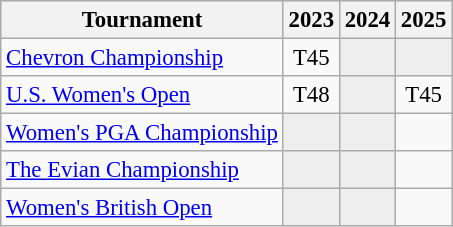<table class="wikitable" style="font-size:95%;text-align:center;">
<tr>
<th>Tournament</th>
<th>2023</th>
<th>2024</th>
<th>2025</th>
</tr>
<tr>
<td align=left><a href='#'>Chevron Championship</a></td>
<td>T45</td>
<td style="background:#eeeeee;"></td>
<td style="background:#eeeeee;"></td>
</tr>
<tr>
<td align=left><a href='#'>U.S. Women's Open</a></td>
<td>T48</td>
<td style="background:#eeeeee;"></td>
<td>T45</td>
</tr>
<tr>
<td align=left><a href='#'>Women's PGA Championship</a></td>
<td style="background:#eeeeee;"></td>
<td style="background:#eeeeee;"></td>
<td></td>
</tr>
<tr>
<td align=left><a href='#'>The Evian Championship</a></td>
<td style="background:#eeeeee;"></td>
<td style="background:#eeeeee;"></td>
<td></td>
</tr>
<tr>
<td align=left><a href='#'>Women's British Open</a></td>
<td style="background:#eeeeee;"></td>
<td style="background:#eeeeee;"></td>
<td></td>
</tr>
</table>
